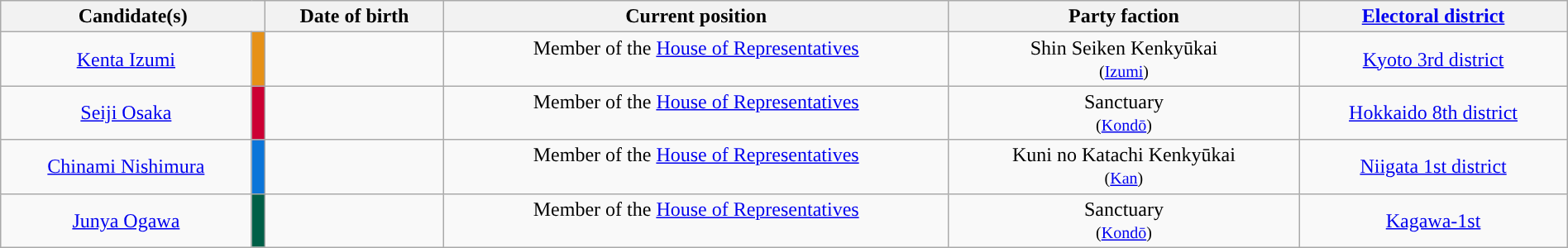<table class="wikitable sortable" style="text-align:center;width:100%">
<tr>
<th colspan="2" style="width:110px;">Candidate(s)</th>
<th>Date of birth</th>
<th class="unsortable">Current position</th>
<th>Party faction</th>
<th><a href='#'>Electoral district</a></th>
</tr>
<tr>
<td> <a href='#'>Kenta Izumi</a></td>
<td style="background:#E69117"></td>
<td><br></td>
<td>Member of the <a href='#'>House of Representatives</a><br><br></td>
<td>Shin Seiken Kenkyūkai<br><small>(<a href='#'>Izumi</a>)</small></td>
<td> <a href='#'>Kyoto 3rd district</a></td>
</tr>
<tr>
<td> <a href='#'>Seiji Osaka</a></td>
<td style="background:#CC0033"></td>
<td><br></td>
<td>Member of the <a href='#'>House of Representatives</a><br><br></td>
<td>Sanctuary<br><small>(<a href='#'>Kondō</a>)</small></td>
<td> <a href='#'>Hokkaido 8th district</a></td>
</tr>
<tr>
<td> <a href='#'>Chinami Nishimura</a></td>
<td style="background:#0B75D9"></td>
<td><br></td>
<td>Member of the <a href='#'>House of Representatives</a><br><br></td>
<td>Kuni no Katachi Kenkyūkai<br><small>(<a href='#'>Kan</a>)</small></td>
<td> <a href='#'>Niigata 1st district</a></td>
</tr>
<tr>
<td> <a href='#'>Junya Ogawa</a></td>
<td style="background:#005F47"></td>
<td><br></td>
<td>Member of the <a href='#'>House of Representatives</a><br> <br></td>
<td>Sanctuary<br><small>(<a href='#'>Kondō</a>)</small></td>
<td> <a href='#'>Kagawa-1st</a></td>
</tr>
</table>
